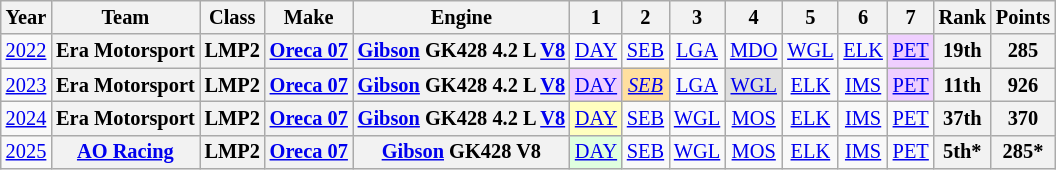<table class="wikitable" style="text-align:center; font-size:85%">
<tr>
<th>Year</th>
<th>Team</th>
<th>Class</th>
<th>Make</th>
<th>Engine</th>
<th>1</th>
<th>2</th>
<th>3</th>
<th>4</th>
<th>5</th>
<th>6</th>
<th>7</th>
<th>Rank</th>
<th>Points</th>
</tr>
<tr>
<td><a href='#'>2022</a></td>
<th nowrap>Era Motorsport</th>
<th>LMP2</th>
<th nowrap><a href='#'>Oreca 07</a></th>
<th nowrap><a href='#'>Gibson</a> GK428 4.2 L <a href='#'>V8</a></th>
<td><a href='#'>DAY</a></td>
<td><a href='#'>SEB</a></td>
<td><a href='#'>LGA</a></td>
<td><a href='#'>MDO</a></td>
<td><a href='#'>WGL</a></td>
<td><a href='#'>ELK</a></td>
<td style="background:#EFCFFF"><a href='#'>PET</a><br></td>
<th>19th</th>
<th>285</th>
</tr>
<tr>
<td><a href='#'>2023</a></td>
<th nowrap>Era Motorsport</th>
<th>LMP2</th>
<th nowrap><a href='#'>Oreca 07</a></th>
<th nowrap><a href='#'>Gibson</a> GK428 4.2 L <a href='#'>V8</a></th>
<td style="background:#EFCFFF;"><a href='#'>DAY</a><br></td>
<td style="background:#FFDF9F;"><em><a href='#'>SEB</a></em><br></td>
<td><a href='#'>LGA</a></td>
<td style="background:#DFDFDF;"><a href='#'>WGL</a><br></td>
<td><a href='#'>ELK</a></td>
<td><a href='#'>IMS</a></td>
<td style="background:#EFCFFF;"><a href='#'>PET</a><br></td>
<th>11th</th>
<th>926</th>
</tr>
<tr>
<td><a href='#'>2024</a></td>
<th nowrap>Era Motorsport</th>
<th>LMP2</th>
<th nowrap><a href='#'>Oreca 07</a></th>
<th nowrap><a href='#'>Gibson</a> GK428 4.2 L <a href='#'>V8</a></th>
<td style="background:#FFFFBF;"><a href='#'>DAY</a><br></td>
<td><a href='#'>SEB</a></td>
<td><a href='#'>WGL</a></td>
<td><a href='#'>MOS</a></td>
<td><a href='#'>ELK</a></td>
<td><a href='#'>IMS</a></td>
<td><a href='#'>PET</a></td>
<th>37th</th>
<th>370</th>
</tr>
<tr>
<td><a href='#'>2025</a></td>
<th><a href='#'>AO Racing</a></th>
<th>LMP2</th>
<th><a href='#'>Oreca 07</a></th>
<th><a href='#'>Gibson</a> GK428 V8</th>
<td style="background:#DFFFDF;"><a href='#'>DAY</a><br></td>
<td><a href='#'>SEB</a></td>
<td><a href='#'>WGL</a></td>
<td><a href='#'>MOS</a></td>
<td><a href='#'>ELK</a></td>
<td><a href='#'>IMS</a></td>
<td><a href='#'>PET</a></td>
<th>5th*</th>
<th>285*</th>
</tr>
</table>
